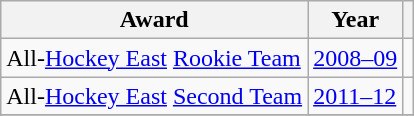<table class="wikitable">
<tr>
<th>Award</th>
<th>Year</th>
<th></th>
</tr>
<tr>
<td>All-<a href='#'>Hockey East</a> <a href='#'>Rookie Team</a></td>
<td><a href='#'>2008–09</a></td>
<td></td>
</tr>
<tr>
<td>All-<a href='#'>Hockey East</a> <a href='#'>Second Team</a></td>
<td><a href='#'>2011–12</a></td>
<td></td>
</tr>
<tr>
</tr>
</table>
